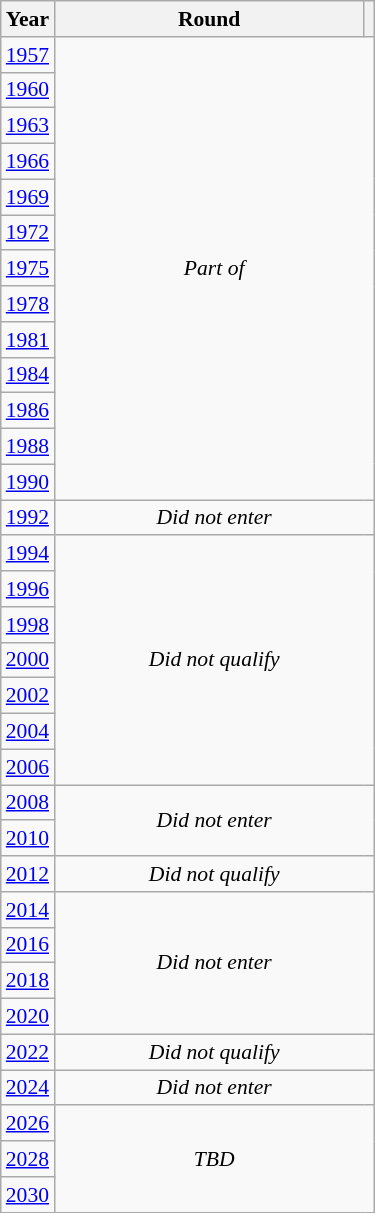<table class="wikitable" style="text-align: center; font-size:90%">
<tr>
<th>Year</th>
<th style="width:200px">Round</th>
<th></th>
</tr>
<tr>
<td><a href='#'>1957</a></td>
<td colspan="2" rowspan="13"><em>Part of </em></td>
</tr>
<tr>
<td><a href='#'>1960</a></td>
</tr>
<tr>
<td><a href='#'>1963</a></td>
</tr>
<tr>
<td><a href='#'>1966</a></td>
</tr>
<tr>
<td><a href='#'>1969</a></td>
</tr>
<tr>
<td><a href='#'>1972</a></td>
</tr>
<tr>
<td><a href='#'>1975</a></td>
</tr>
<tr>
<td><a href='#'>1978</a></td>
</tr>
<tr>
<td><a href='#'>1981</a></td>
</tr>
<tr>
<td><a href='#'>1984</a></td>
</tr>
<tr>
<td><a href='#'>1986</a></td>
</tr>
<tr>
<td><a href='#'>1988</a></td>
</tr>
<tr>
<td><a href='#'>1990</a></td>
</tr>
<tr>
<td><a href='#'>1992</a></td>
<td colspan="2"><em>Did not enter</em></td>
</tr>
<tr>
<td><a href='#'>1994</a></td>
<td colspan="2" rowspan="7"><em>Did not qualify</em></td>
</tr>
<tr>
<td><a href='#'>1996</a></td>
</tr>
<tr>
<td><a href='#'>1998</a></td>
</tr>
<tr>
<td><a href='#'>2000</a></td>
</tr>
<tr>
<td><a href='#'>2002</a></td>
</tr>
<tr>
<td><a href='#'>2004</a></td>
</tr>
<tr>
<td><a href='#'>2006</a></td>
</tr>
<tr>
<td><a href='#'>2008</a></td>
<td colspan="2" rowspan="2"><em>Did not enter</em></td>
</tr>
<tr>
<td><a href='#'>2010</a></td>
</tr>
<tr>
<td><a href='#'>2012</a></td>
<td colspan="2"><em>Did not qualify</em></td>
</tr>
<tr>
<td><a href='#'>2014</a></td>
<td colspan="2" rowspan="4"><em>Did not enter</em></td>
</tr>
<tr>
<td><a href='#'>2016</a></td>
</tr>
<tr>
<td><a href='#'>2018</a></td>
</tr>
<tr>
<td><a href='#'>2020</a></td>
</tr>
<tr>
<td><a href='#'>2022</a></td>
<td colspan="2"><em>Did not qualify</em></td>
</tr>
<tr>
<td><a href='#'>2024</a></td>
<td colspan="2"><em>Did not enter</em></td>
</tr>
<tr>
<td><a href='#'>2026</a></td>
<td colspan="2" rowspan="3"><em>TBD</em></td>
</tr>
<tr>
<td><a href='#'>2028</a></td>
</tr>
<tr>
<td><a href='#'>2030</a></td>
</tr>
</table>
